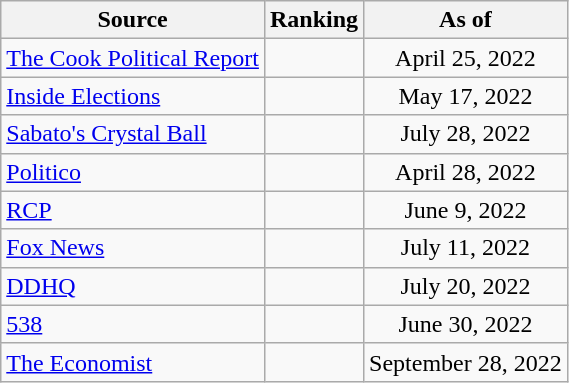<table class="wikitable" style="text-align:center">
<tr>
<th>Source</th>
<th>Ranking</th>
<th>As of</th>
</tr>
<tr>
<td align=left><a href='#'>The Cook Political Report</a></td>
<td></td>
<td>April 25, 2022</td>
</tr>
<tr>
<td align=left><a href='#'>Inside Elections</a></td>
<td></td>
<td>May 17, 2022</td>
</tr>
<tr>
<td align=left><a href='#'>Sabato's Crystal Ball</a></td>
<td></td>
<td>July 28, 2022</td>
</tr>
<tr>
<td align=left><a href='#'>Politico</a></td>
<td></td>
<td>April 28, 2022</td>
</tr>
<tr>
<td align="left"><a href='#'>RCP</a></td>
<td></td>
<td>June 9, 2022</td>
</tr>
<tr>
<td align=left><a href='#'>Fox News</a></td>
<td></td>
<td>July 11, 2022</td>
</tr>
<tr>
<td align="left"><a href='#'>DDHQ</a></td>
<td></td>
<td>July 20, 2022</td>
</tr>
<tr>
<td align="left"><a href='#'>538</a></td>
<td></td>
<td>June 30, 2022</td>
</tr>
<tr>
<td align="left"><a href='#'>The Economist</a></td>
<td></td>
<td>September 28, 2022</td>
</tr>
</table>
